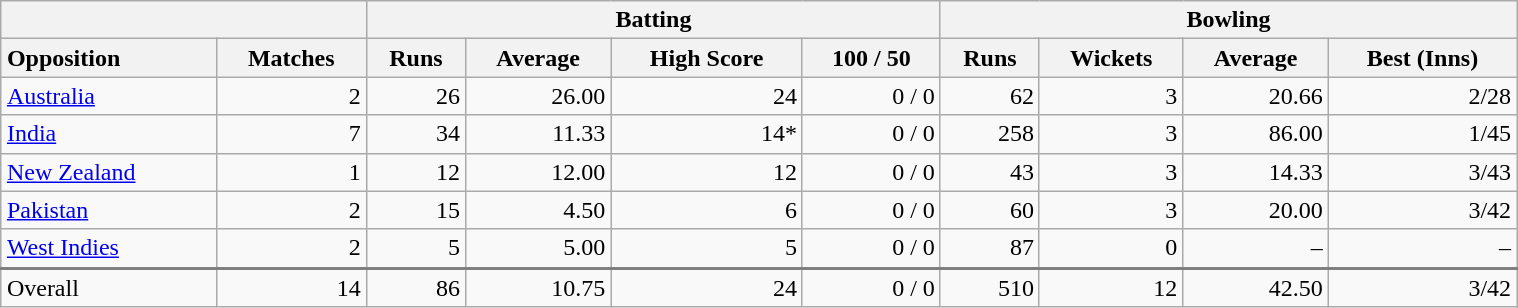<table class="wikitable"  style="margin:1em auto 1em auto; width:80%;">
<tr>
<th colspan=2> </th>
<th colspan=4>Batting</th>
<th colspan=4>Bowling</th>
</tr>
<tr>
<th style="text-align:left;">Opposition</th>
<th>Matches</th>
<th>Runs</th>
<th>Average</th>
<th>High Score</th>
<th>100 / 50</th>
<th>Runs</th>
<th>Wickets</th>
<th>Average</th>
<th>Best (Inns)</th>
</tr>
<tr style="text-align:right;">
<td style="text-align:left;"><a href='#'>Australia</a></td>
<td>2</td>
<td>26</td>
<td>26.00</td>
<td>24</td>
<td>0 / 0</td>
<td>62</td>
<td>3</td>
<td>20.66</td>
<td>2/28</td>
</tr>
<tr style="text-align:right;">
<td style="text-align:left;"><a href='#'>India</a></td>
<td>7</td>
<td>34</td>
<td>11.33</td>
<td>14*</td>
<td>0 / 0</td>
<td>258</td>
<td>3</td>
<td>86.00</td>
<td>1/45</td>
</tr>
<tr style="text-align:right;">
<td style="text-align:left;"><a href='#'>New Zealand</a></td>
<td>1</td>
<td>12</td>
<td>12.00</td>
<td>12</td>
<td>0 / 0</td>
<td>43</td>
<td>3</td>
<td>14.33</td>
<td>3/43</td>
</tr>
<tr style="text-align:right;">
<td style="text-align:left;"><a href='#'>Pakistan</a></td>
<td>2</td>
<td>15</td>
<td>4.50</td>
<td>6</td>
<td>0 / 0</td>
<td>60</td>
<td>3</td>
<td>20.00</td>
<td>3/42</td>
</tr>
<tr style="text-align:right;">
<td style="text-align:left;"><a href='#'>West Indies</a></td>
<td>2</td>
<td>5</td>
<td>5.00</td>
<td>5</td>
<td>0 / 0</td>
<td>87</td>
<td>0</td>
<td>–</td>
<td>–</td>
</tr>
<tr style="text-align:right; border-top:solid 2px grey;">
<td style="text-align:left;">Overall</td>
<td>14</td>
<td>86</td>
<td>10.75</td>
<td>24</td>
<td>0 / 0</td>
<td>510</td>
<td>12</td>
<td>42.50</td>
<td>3/42</td>
</tr>
</table>
